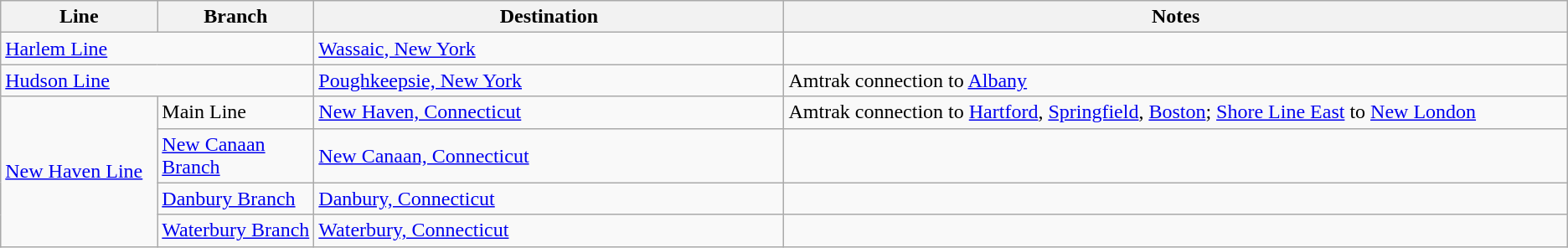<table class="wikitable">
<tr>
<th width=10%>Line</th>
<th width=10%>Branch</th>
<th width=30%>Destination</th>
<th width=50%>Notes</th>
</tr>
<tr>
<td colspan=2><a href='#'>Harlem Line</a></td>
<td><a href='#'>Wassaic, New York</a></td>
<td></td>
</tr>
<tr>
<td colspan=2><a href='#'>Hudson Line</a></td>
<td><a href='#'>Poughkeepsie, New York</a></td>
<td>Amtrak connection to <a href='#'>Albany</a></td>
</tr>
<tr>
<td rowspan=4><a href='#'>New Haven Line</a></td>
<td>Main Line</td>
<td><a href='#'>New Haven, Connecticut</a></td>
<td>Amtrak connection to <a href='#'>Hartford</a>, <a href='#'>Springfield</a>, <a href='#'>Boston</a>; <a href='#'>Shore Line East</a> to <a href='#'>New London</a></td>
</tr>
<tr>
<td><a href='#'>New Canaan Branch</a></td>
<td><a href='#'>New Canaan, Connecticut</a></td>
<td></td>
</tr>
<tr>
<td><a href='#'>Danbury Branch</a></td>
<td><a href='#'>Danbury, Connecticut</a></td>
<td></td>
</tr>
<tr>
<td><a href='#'>Waterbury Branch</a></td>
<td><a href='#'>Waterbury, Connecticut</a></td>
<td></td>
</tr>
</table>
